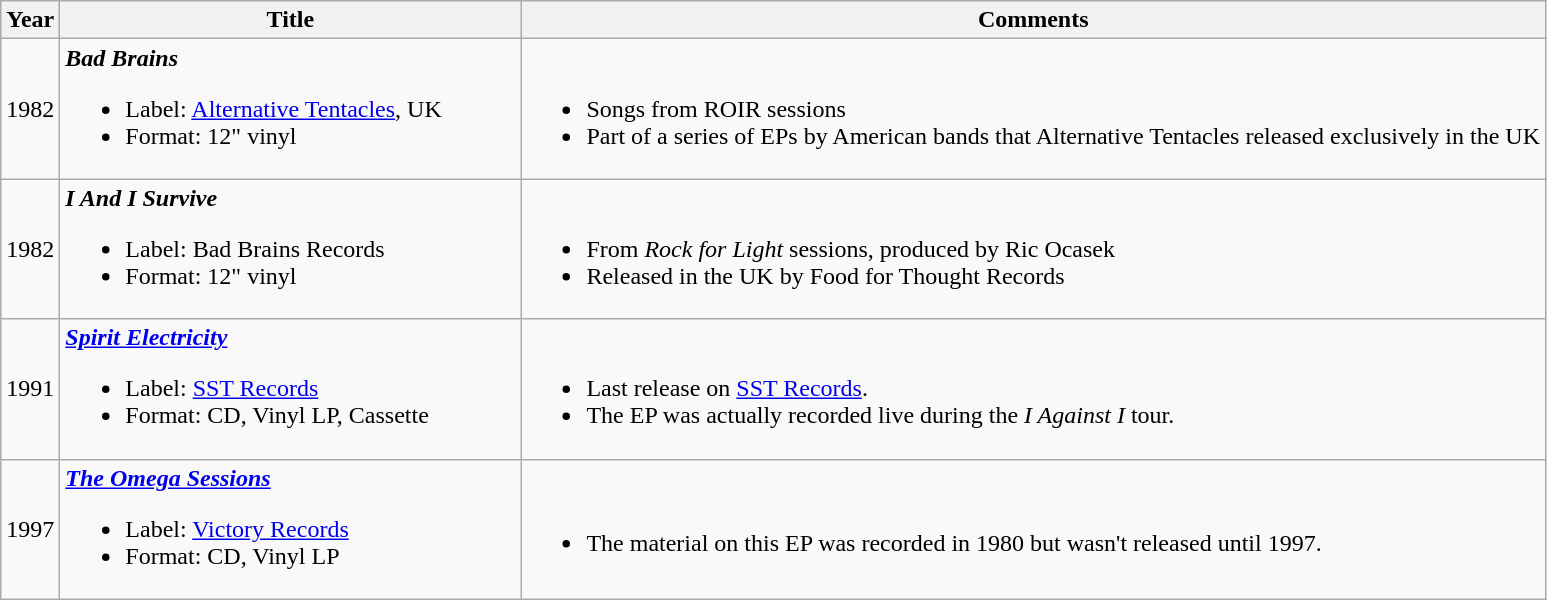<table class="wikitable" style="text-align:left;">
<tr>
<th>Year</th>
<th width="300">Title</th>
<th>Comments</th>
</tr>
<tr>
<td>1982</td>
<td><strong><em>Bad Brains</em></strong><br><ul><li>Label: <a href='#'>Alternative Tentacles</a>, UK</li><li>Format: 12" vinyl</li></ul></td>
<td><br><ul><li>Songs from ROIR sessions</li><li>Part of a series of EPs by American bands that Alternative Tentacles released exclusively in the UK</li></ul></td>
</tr>
<tr>
<td>1982</td>
<td><strong><em>I And I Survive</em></strong><br><ul><li>Label: Bad Brains Records</li><li>Format: 12" vinyl</li></ul></td>
<td><br><ul><li>From <em>Rock for Light</em> sessions, produced by Ric Ocasek</li><li>Released in the UK by Food for Thought Records</li></ul></td>
</tr>
<tr>
<td>1991</td>
<td><strong><em><a href='#'>Spirit Electricity</a></em></strong><br><ul><li>Label: <a href='#'>SST Records</a></li><li>Format: CD, Vinyl LP, Cassette</li></ul></td>
<td><br><ul><li>Last release on <a href='#'>SST Records</a>.</li><li>The EP was actually recorded live during the <em>I Against I</em> tour.</li></ul></td>
</tr>
<tr>
<td>1997</td>
<td><strong><em><a href='#'>The Omega Sessions</a></em></strong><br><ul><li>Label: <a href='#'>Victory Records</a></li><li>Format: CD, Vinyl LP</li></ul></td>
<td><br><ul><li>The material on this EP was recorded in 1980 but wasn't released until 1997.</li></ul></td>
</tr>
</table>
